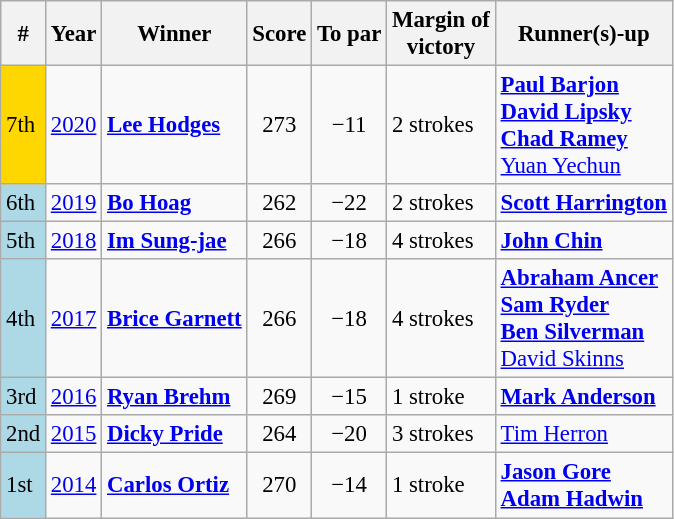<table class=wikitable style=font-size:95%>
<tr>
<th>#</th>
<th>Year</th>
<th>Winner</th>
<th>Score</th>
<th>To par</th>
<th>Margin of<br>victory</th>
<th>Runner(s)-up</th>
</tr>
<tr>
<td style="background:gold">7th</td>
<td><a href='#'>2020</a></td>
<td> <strong><a href='#'>Lee Hodges</a></strong></td>
<td align=center>273</td>
<td align=center>−11</td>
<td>2 strokes</td>
<td> <strong><a href='#'>Paul Barjon</a></strong><br>  <strong><a href='#'>David Lipsky</a></strong><br> <strong><a href='#'>Chad Ramey</a></strong><br> <a href='#'>Yuan Yechun</a></td>
</tr>
<tr>
<td style="background:lightblue">6th</td>
<td><a href='#'>2019</a></td>
<td> <strong><a href='#'>Bo Hoag</a></strong></td>
<td align=center>262</td>
<td align=center>−22</td>
<td>2 strokes</td>
<td> <strong><a href='#'>Scott Harrington</a></strong></td>
</tr>
<tr>
<td style="background:lightblue">5th</td>
<td><a href='#'>2018</a></td>
<td> <strong><a href='#'>Im Sung-jae</a></strong></td>
<td align=center>266</td>
<td align=center>−18</td>
<td>4 strokes</td>
<td> <strong><a href='#'>John Chin</a></strong></td>
</tr>
<tr>
<td style="background:lightblue">4th</td>
<td><a href='#'>2017</a></td>
<td> <strong><a href='#'>Brice Garnett</a></strong></td>
<td align=center>266</td>
<td align=center>−18</td>
<td>4 strokes</td>
<td> <strong><a href='#'>Abraham Ancer</a></strong><br>  <strong><a href='#'>Sam Ryder</a></strong><br> <strong><a href='#'>Ben Silverman</a></strong><br> <a href='#'>David Skinns</a></td>
</tr>
<tr>
<td style="background:lightblue">3rd</td>
<td><a href='#'>2016</a></td>
<td> <strong><a href='#'>Ryan Brehm</a></strong></td>
<td align=center>269</td>
<td align=center>−15</td>
<td>1 stroke</td>
<td> <strong><a href='#'>Mark Anderson</a></strong></td>
</tr>
<tr>
<td style="background:lightblue">2nd</td>
<td><a href='#'>2015</a></td>
<td> <strong><a href='#'>Dicky Pride</a></strong></td>
<td align=center>264</td>
<td align=center>−20</td>
<td>3 strokes</td>
<td> <a href='#'>Tim Herron</a></td>
</tr>
<tr>
<td style="background:lightblue">1st</td>
<td><a href='#'>2014</a></td>
<td> <strong><a href='#'>Carlos Ortiz</a></strong></td>
<td align=center>270</td>
<td align=center>−14</td>
<td>1 stroke</td>
<td> <strong><a href='#'>Jason Gore</a></strong><br> <strong><a href='#'>Adam Hadwin</a></strong></td>
</tr>
</table>
